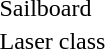<table>
<tr>
<td>Sailboard<br></td>
<td></td>
<td></td>
<td></td>
</tr>
<tr>
<td>Laser class<br></td>
<td></td>
<td></td>
<td></td>
</tr>
</table>
